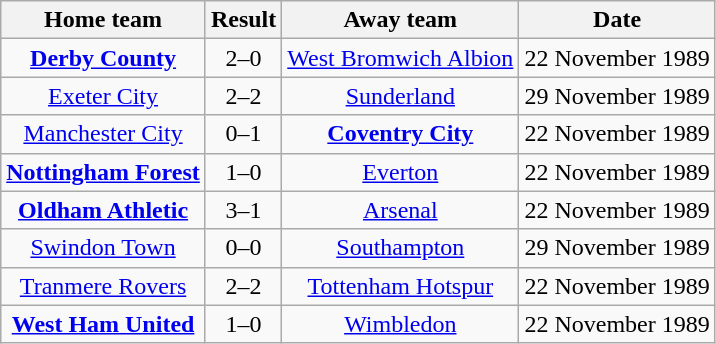<table class="wikitable" style="text-align: center">
<tr>
<th>Home team</th>
<th>Result</th>
<th>Away team</th>
<th>Date</th>
</tr>
<tr>
<td><strong><a href='#'>Derby County</a></strong></td>
<td>2–0</td>
<td><a href='#'>West Bromwich Albion</a></td>
<td>22 November 1989</td>
</tr>
<tr>
<td><a href='#'>Exeter City</a></td>
<td>2–2</td>
<td><a href='#'>Sunderland</a></td>
<td>29 November 1989</td>
</tr>
<tr>
<td><a href='#'>Manchester City</a></td>
<td>0–1</td>
<td><strong><a href='#'>Coventry City</a></strong></td>
<td>22 November 1989</td>
</tr>
<tr>
<td><strong><a href='#'>Nottingham Forest</a></strong></td>
<td>1–0</td>
<td><a href='#'>Everton</a></td>
<td>22 November 1989</td>
</tr>
<tr>
<td><strong><a href='#'>Oldham Athletic</a></strong></td>
<td>3–1</td>
<td><a href='#'>Arsenal</a></td>
<td>22 November 1989</td>
</tr>
<tr>
<td><a href='#'>Swindon Town</a></td>
<td>0–0</td>
<td><a href='#'>Southampton</a></td>
<td>29 November 1989</td>
</tr>
<tr>
<td><a href='#'>Tranmere Rovers</a></td>
<td>2–2</td>
<td><a href='#'>Tottenham Hotspur</a></td>
<td>22 November 1989</td>
</tr>
<tr>
<td><strong><a href='#'>West Ham United</a></strong></td>
<td>1–0</td>
<td><a href='#'>Wimbledon</a></td>
<td>22 November 1989</td>
</tr>
</table>
